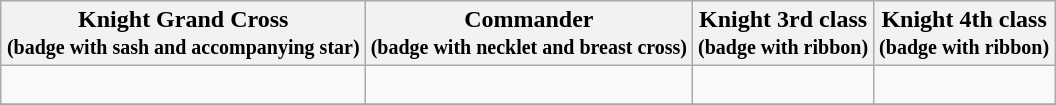<table class="wikitable" style="margin:1em auto;">
<tr>
<th>Knight Grand Cross<br><small>(badge with sash and accompanying star)</small></th>
<th>Commander<br><small>(badge with necklet and breast cross)</small></th>
<th>Knight 3rd class<br><small>(badge with ribbon)</small></th>
<th>Knight 4th class<br><small>(badge with ribbon)</small></th>
</tr>
<tr>
<td><br></td>
<td></td>
<td></td>
<td></td>
</tr>
<tr>
</tr>
</table>
